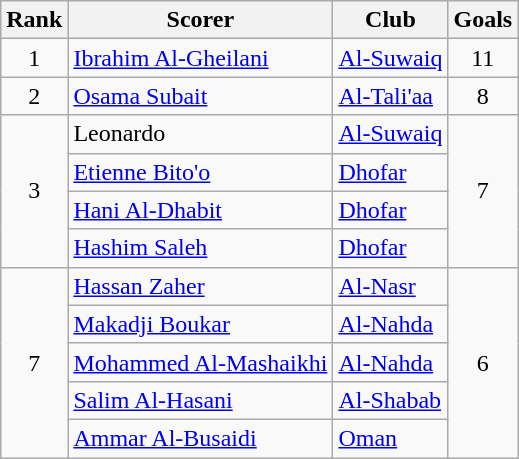<table class="wikitable" style="text-align:center">
<tr>
<th>Rank</th>
<th>Scorer</th>
<th>Club</th>
<th>Goals</th>
</tr>
<tr>
<td rowspan="1">1</td>
<td align="left"> <a href='#'>Ibrahim Al-Gheilani</a></td>
<td align="left"><a href='#'>Al-Suwaiq</a></td>
<td rowspan="1">11</td>
</tr>
<tr>
<td rowspan="1">2</td>
<td align="left"> <a href='#'>Osama Subait</a></td>
<td align="left"><a href='#'>Al-Tali'aa</a></td>
<td rowspan="1">8</td>
</tr>
<tr>
<td rowspan="4">3</td>
<td align="left"> Leonardo</td>
<td align="left"><a href='#'>Al-Suwaiq</a></td>
<td rowspan="4">7</td>
</tr>
<tr>
<td align="left"> <a href='#'>Etienne Bito'o</a></td>
<td align="left"><a href='#'>Dhofar</a></td>
</tr>
<tr>
<td align="left"> <a href='#'>Hani Al-Dhabit</a></td>
<td align="left"><a href='#'>Dhofar</a></td>
</tr>
<tr>
<td align="left"> <a href='#'>Hashim Saleh</a></td>
<td align="left"><a href='#'>Dhofar</a></td>
</tr>
<tr>
<td rowspan="5">7</td>
<td align="left"> <a href='#'>Hassan Zaher</a></td>
<td align="left"><a href='#'>Al-Nasr</a></td>
<td rowspan="5">6</td>
</tr>
<tr>
<td align="left"> <a href='#'>Makadji Boukar</a></td>
<td align="left"><a href='#'>Al-Nahda</a></td>
</tr>
<tr>
<td align="left"> <a href='#'>Mohammed Al-Mashaikhi</a></td>
<td align="left"><a href='#'>Al-Nahda</a></td>
</tr>
<tr>
<td align="left"> <a href='#'>Salim Al-Hasani</a></td>
<td align="left"><a href='#'>Al-Shabab</a></td>
</tr>
<tr>
<td align="left"> <a href='#'>Ammar Al-Busaidi</a></td>
<td align="left"><a href='#'>Oman</a></td>
</tr>
</table>
